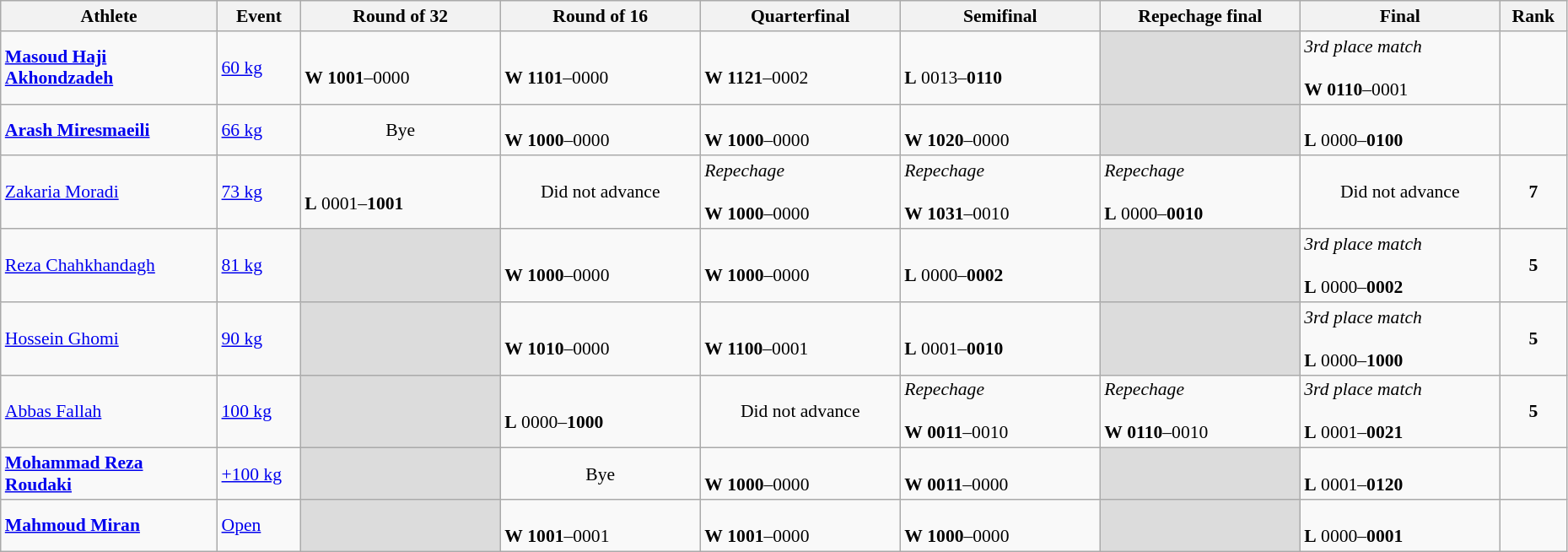<table class="wikitable" width="98%" style="text-align:left; font-size:90%">
<tr>
<th width="13%">Athlete</th>
<th width="5%">Event</th>
<th width="12%">Round of 32</th>
<th width="12%">Round of 16</th>
<th width="12%">Quarterfinal</th>
<th width="12%">Semifinal</th>
<th width="12%">Repechage final</th>
<th width="12%">Final</th>
<th width="4%">Rank</th>
</tr>
<tr>
<td><strong><a href='#'>Masoud Haji Akhondzadeh</a></strong></td>
<td><a href='#'>60 kg</a></td>
<td><br><strong>W</strong> <strong>1001</strong>–0000</td>
<td><br><strong>W</strong> <strong>1101</strong>–0000</td>
<td><br><strong>W</strong> <strong>1121</strong>–0002</td>
<td><br><strong>L</strong> 0013–<strong>0110</strong></td>
<td bgcolor=#DCDCDC></td>
<td><em>3rd place match</em><br><br><strong>W</strong> <strong>0110</strong>–0001</td>
<td align=center></td>
</tr>
<tr>
<td><strong><a href='#'>Arash Miresmaeili</a></strong></td>
<td><a href='#'>66 kg</a></td>
<td align="center">Bye</td>
<td><br><strong>W</strong> <strong>1000</strong>–0000</td>
<td><br><strong>W</strong> <strong>1000</strong>–0000</td>
<td><br><strong>W</strong> <strong>1020</strong>–0000</td>
<td bgcolor=#DCDCDC></td>
<td><br><strong>L</strong> 0000–<strong>0100</strong></td>
<td align=center></td>
</tr>
<tr>
<td><a href='#'>Zakaria Moradi</a></td>
<td><a href='#'>73 kg</a></td>
<td><br><strong>L</strong> 0001–<strong>1001</strong></td>
<td align="center">Did not advance</td>
<td><em>Repechage</em><br><br><strong>W</strong> <strong>1000</strong>–0000</td>
<td><em>Repechage</em><br><br><strong>W</strong> <strong>1031</strong>–0010</td>
<td><em>Repechage</em><br><br><strong>L</strong> 0000–<strong>0010</strong></td>
<td align=center>Did not advance</td>
<td align=center><strong>7</strong></td>
</tr>
<tr>
<td><a href='#'>Reza Chahkhandagh</a></td>
<td><a href='#'>81 kg</a></td>
<td bgcolor=#DCDCDC></td>
<td><br><strong>W</strong> <strong>1000</strong>–0000</td>
<td><br><strong>W</strong> <strong>1000</strong>–0000</td>
<td><br><strong>L</strong> 0000–<strong>0002</strong></td>
<td bgcolor=#DCDCDC></td>
<td><em>3rd place match</em><br><br><strong>L</strong> 0000–<strong>0002</strong></td>
<td align=center><strong>5</strong></td>
</tr>
<tr>
<td><a href='#'>Hossein Ghomi</a></td>
<td><a href='#'>90 kg</a></td>
<td bgcolor=#DCDCDC></td>
<td><br><strong>W</strong> <strong>1010</strong>–0000</td>
<td><br><strong>W</strong> <strong>1100</strong>–0001</td>
<td><br><strong>L</strong> 0001–<strong>0010</strong></td>
<td bgcolor=#DCDCDC></td>
<td><em>3rd place match</em><br><br><strong>L</strong> 0000–<strong>1000</strong></td>
<td align=center><strong>5</strong></td>
</tr>
<tr>
<td><a href='#'>Abbas Fallah</a></td>
<td><a href='#'>100 kg</a></td>
<td bgcolor=#DCDCDC></td>
<td><br><strong>L</strong> 0000–<strong>1000</strong></td>
<td align="center">Did not advance</td>
<td><em>Repechage</em><br><br><strong>W</strong> <strong>0011</strong>–0010</td>
<td><em>Repechage</em><br><br><strong>W</strong> <strong>0110</strong>–0010</td>
<td><em>3rd place match</em><br><br><strong>L</strong> 0001–<strong>0021</strong></td>
<td align=center><strong>5</strong></td>
</tr>
<tr>
<td><strong><a href='#'>Mohammad Reza Roudaki</a></strong></td>
<td><a href='#'>+100 kg</a></td>
<td bgcolor=#DCDCDC></td>
<td align="center">Bye</td>
<td><br><strong>W</strong> <strong>1000</strong>–0000</td>
<td><br><strong>W</strong> <strong>0011</strong>–0000</td>
<td bgcolor=#DCDCDC></td>
<td><br><strong>L</strong> 0001–<strong>0120</strong></td>
<td align=center></td>
</tr>
<tr>
<td><strong><a href='#'>Mahmoud Miran</a></strong></td>
<td><a href='#'>Open</a></td>
<td bgcolor=#DCDCDC></td>
<td><br><strong>W</strong> <strong>1001</strong>–0001</td>
<td><br><strong>W</strong> <strong>1001</strong>–0000</td>
<td><br><strong>W</strong> <strong>1000</strong>–0000</td>
<td bgcolor=#DCDCDC></td>
<td><br><strong>L</strong> 0000–<strong>0001</strong></td>
<td align=center></td>
</tr>
</table>
